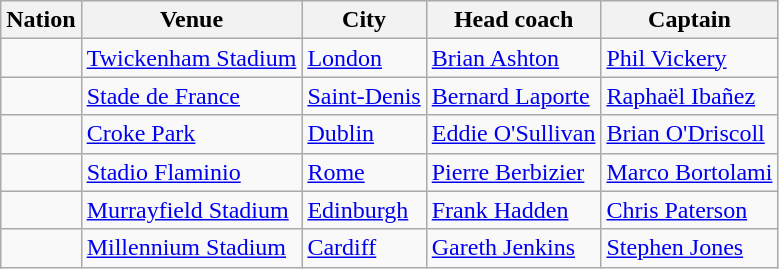<table class="wikitable">
<tr>
<th>Nation</th>
<th>Venue</th>
<th>City</th>
<th>Head coach</th>
<th>Captain</th>
</tr>
<tr>
<td></td>
<td><a href='#'>Twickenham Stadium</a></td>
<td><a href='#'>London</a></td>
<td> <a href='#'>Brian Ashton</a></td>
<td><a href='#'>Phil Vickery</a></td>
</tr>
<tr>
<td></td>
<td><a href='#'>Stade de France</a></td>
<td><a href='#'>Saint-Denis</a></td>
<td> <a href='#'>Bernard Laporte</a></td>
<td><a href='#'>Raphaël Ibañez</a></td>
</tr>
<tr>
<td></td>
<td><a href='#'>Croke Park</a></td>
<td><a href='#'>Dublin</a></td>
<td> <a href='#'>Eddie O'Sullivan</a></td>
<td><a href='#'>Brian O'Driscoll</a></td>
</tr>
<tr>
<td></td>
<td><a href='#'>Stadio Flaminio</a></td>
<td><a href='#'>Rome</a></td>
<td> <a href='#'>Pierre Berbizier</a></td>
<td><a href='#'>Marco Bortolami</a></td>
</tr>
<tr>
<td></td>
<td><a href='#'>Murrayfield Stadium</a></td>
<td><a href='#'>Edinburgh</a></td>
<td> <a href='#'>Frank Hadden</a></td>
<td><a href='#'>Chris Paterson</a></td>
</tr>
<tr>
<td></td>
<td><a href='#'>Millennium Stadium</a></td>
<td><a href='#'>Cardiff</a></td>
<td> <a href='#'>Gareth Jenkins</a></td>
<td><a href='#'>Stephen Jones</a></td>
</tr>
</table>
